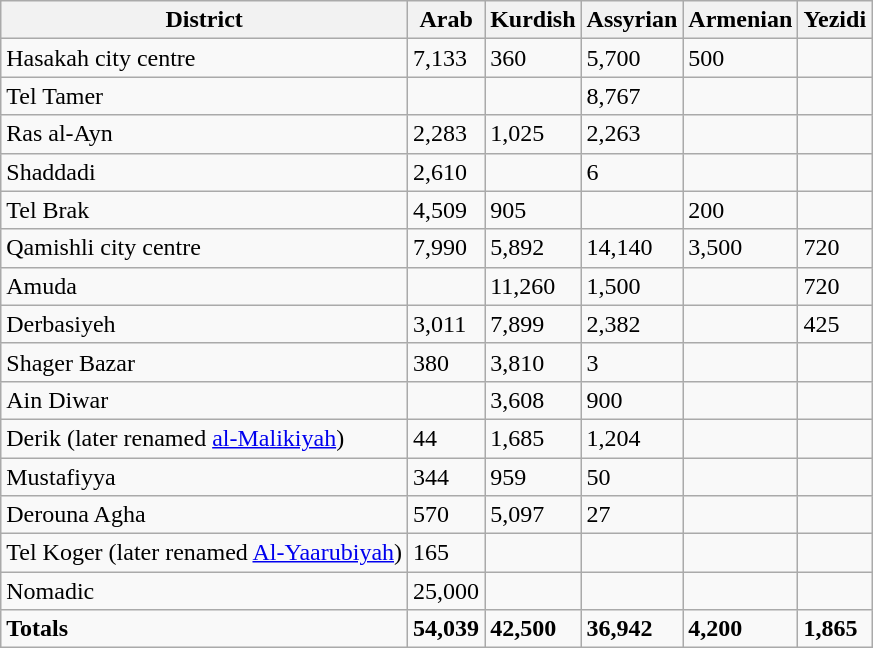<table class="wikitable sortable">
<tr>
<th>District</th>
<th>Arab</th>
<th>Kurdish</th>
<th>Assyrian</th>
<th>Armenian</th>
<th>Yezidi</th>
</tr>
<tr>
<td>Hasakah city centre</td>
<td>7,133</td>
<td>360</td>
<td>5,700</td>
<td>500</td>
<td></td>
</tr>
<tr>
<td>Tel Tamer</td>
<td></td>
<td></td>
<td>8,767</td>
<td></td>
<td></td>
</tr>
<tr>
<td>Ras al-Ayn</td>
<td>2,283</td>
<td>1,025</td>
<td>2,263</td>
<td></td>
</tr>
<tr>
<td>Shaddadi</td>
<td>2,610</td>
<td></td>
<td>6</td>
<td></td>
<td></td>
</tr>
<tr>
<td>Tel Brak</td>
<td>4,509</td>
<td>905</td>
<td></td>
<td>200</td>
<td></td>
</tr>
<tr>
<td>Qamishli city centre</td>
<td>7,990</td>
<td>5,892</td>
<td>14,140</td>
<td>3,500</td>
<td>720</td>
</tr>
<tr>
<td>Amuda</td>
<td></td>
<td>11,260</td>
<td>1,500</td>
<td></td>
<td>720</td>
</tr>
<tr>
<td>Derbasiyeh</td>
<td>3,011</td>
<td>7,899</td>
<td>2,382</td>
<td></td>
<td>425</td>
</tr>
<tr>
<td>Shager Bazar</td>
<td>380</td>
<td>3,810</td>
<td>3</td>
<td></td>
<td></td>
</tr>
<tr>
<td>Ain Diwar</td>
<td></td>
<td>3,608</td>
<td>900</td>
<td></td>
<td></td>
</tr>
<tr>
<td>Derik (later renamed <a href='#'>al-Malikiyah</a>)</td>
<td>44</td>
<td>1,685</td>
<td>1,204</td>
<td></td>
<td></td>
</tr>
<tr>
<td>Mustafiyya</td>
<td>344</td>
<td>959</td>
<td>50</td>
<td></td>
<td></td>
</tr>
<tr>
<td>Derouna Agha</td>
<td>570</td>
<td>5,097</td>
<td>27</td>
<td></td>
<td></td>
</tr>
<tr>
<td>Tel Koger (later renamed <a href='#'>Al-Yaarubiyah</a>)</td>
<td>165</td>
<td></td>
<td></td>
<td></td>
<td></td>
</tr>
<tr>
<td>Nomadic</td>
<td>25,000</td>
<td></td>
<td></td>
<td></td>
<td></td>
</tr>
<tr>
<td><strong>Totals</strong></td>
<td><strong>54,039</strong></td>
<td><strong>42,500</strong></td>
<td><strong>36,942</strong></td>
<td><strong>4,200</strong></td>
<td><strong>1,865</strong></td>
</tr>
</table>
